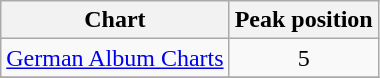<table class="wikitable">
<tr>
<th>Chart</th>
<th>Peak position</th>
</tr>
<tr>
<td><a href='#'>German Album Charts</a></td>
<td align="center">5</td>
</tr>
<tr>
</tr>
</table>
